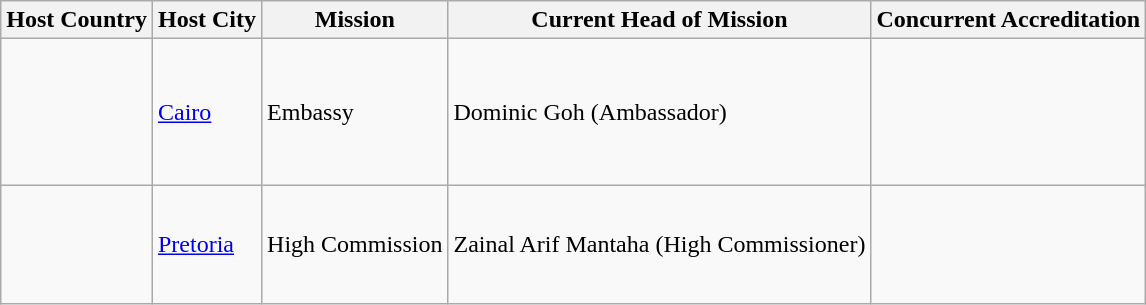<table class=wikitable>
<tr>
<th>Host Country</th>
<th>Host City</th>
<th>Mission</th>
<th>Current Head of Mission</th>
<th>Concurrent Accreditation</th>
</tr>
<tr>
<td></td>
<td><a href='#'>Cairo</a></td>
<td>Embassy</td>
<td>Dominic Goh (Ambassador)</td>
<td><br><br><br><br><br></td>
</tr>
<tr>
<td></td>
<td><a href='#'>Pretoria</a></td>
<td>High Commission</td>
<td>Zainal Arif Mantaha (High Commissioner)</td>
<td><br><br><br><br></td>
</tr>
</table>
